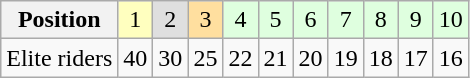<table class="wikitable" style="text-align: center;">
<tr>
<th>Position</th>
<td bgcolor="#ffffbf">1</td>
<td bgcolor="#dfdfdf">2</td>
<td bgcolor="#ffdf9f">3</td>
<td bgcolor="#dfffdf">4</td>
<td bgcolor="#dfffdf">5</td>
<td bgcolor="#dfffdf">6</td>
<td bgcolor="#dfffdf">7</td>
<td bgcolor="#dfffdf">8</td>
<td bgcolor="#dfffdf">9</td>
<td bgcolor="#dfffdf">10</td>
</tr>
<tr>
<td>Elite riders</td>
<td>40</td>
<td>30</td>
<td>25</td>
<td>22</td>
<td>21</td>
<td>20</td>
<td>19</td>
<td>18</td>
<td>17</td>
<td>16</td>
</tr>
</table>
